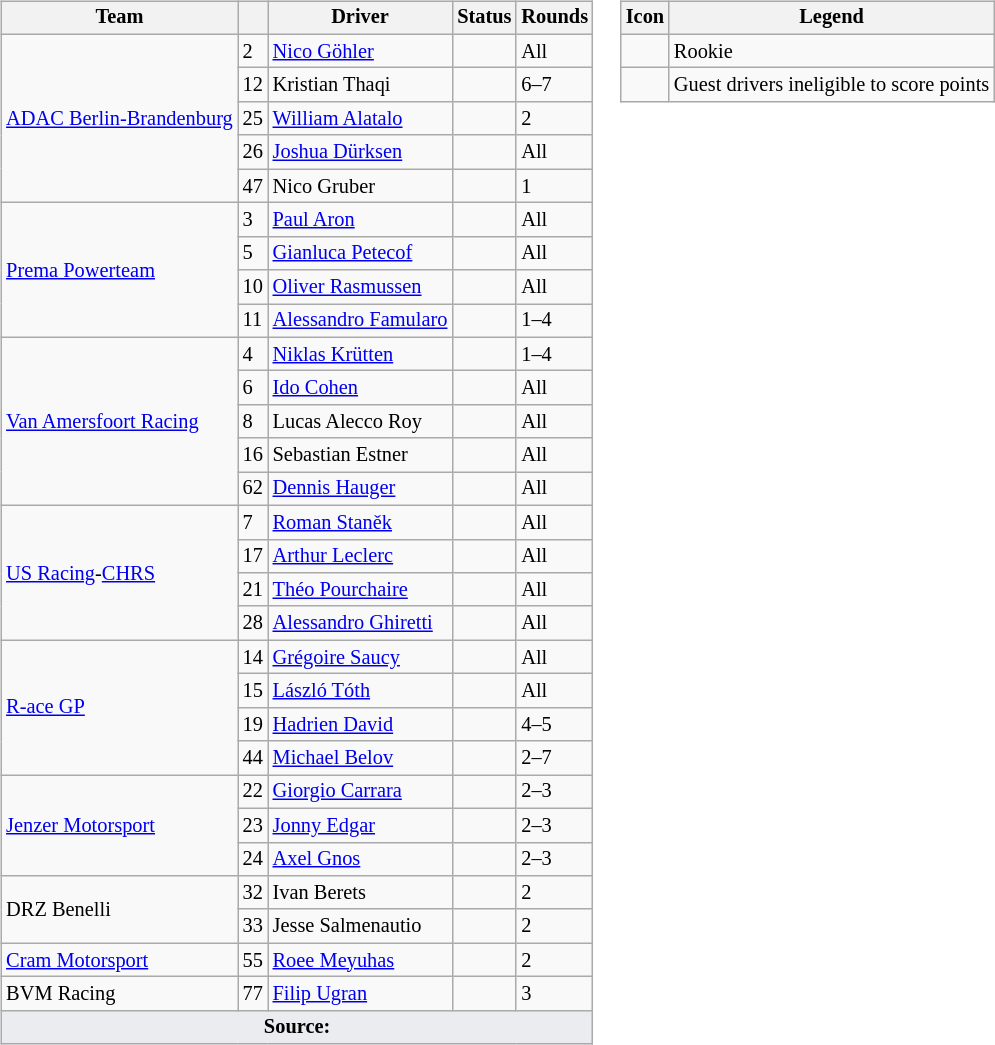<table>
<tr>
<td><br><table class="wikitable" style="font-size: 85%;">
<tr>
<th>Team</th>
<th></th>
<th>Driver</th>
<th>Status</th>
<th>Rounds</th>
</tr>
<tr>
<td rowspan=5 nowrap> <a href='#'>ADAC Berlin-Brandenburg</a></td>
<td>2</td>
<td> <a href='#'>Nico Göhler</a></td>
<td style="text-align:center"></td>
<td>All</td>
</tr>
<tr>
<td>12</td>
<td> Kristian Thaqi</td>
<td style="text-align:center"></td>
<td>6–7</td>
</tr>
<tr>
<td>25</td>
<td> <a href='#'>William Alatalo</a></td>
<td></td>
<td>2</td>
</tr>
<tr>
<td>26</td>
<td> <a href='#'>Joshua Dürksen</a></td>
<td style="text-align:center"></td>
<td>All</td>
</tr>
<tr>
<td>47</td>
<td> Nico Gruber</td>
<td></td>
<td>1</td>
</tr>
<tr>
<td rowspan=4> <a href='#'>Prema Powerteam</a></td>
<td>3</td>
<td> <a href='#'>Paul Aron</a></td>
<td style="text-align:center"></td>
<td>All</td>
</tr>
<tr>
<td>5</td>
<td> <a href='#'>Gianluca Petecof</a></td>
<td></td>
<td>All</td>
</tr>
<tr>
<td>10</td>
<td> <a href='#'>Oliver Rasmussen</a></td>
<td></td>
<td>All</td>
</tr>
<tr>
<td>11</td>
<td> <a href='#'>Alessandro Famularo</a></td>
<td></td>
<td>1–4</td>
</tr>
<tr>
<td rowspan=5> <a href='#'>Van Amersfoort Racing</a></td>
<td>4</td>
<td> <a href='#'>Niklas Krütten</a></td>
<td></td>
<td>1–4</td>
</tr>
<tr>
<td>6</td>
<td> <a href='#'>Ido Cohen</a></td>
<td></td>
<td>All</td>
</tr>
<tr>
<td>8</td>
<td nowrap> Lucas Alecco Roy</td>
<td></td>
<td>All</td>
</tr>
<tr>
<td>16</td>
<td> Sebastian Estner</td>
<td></td>
<td>All</td>
</tr>
<tr>
<td>62</td>
<td> <a href='#'>Dennis Hauger</a></td>
<td></td>
<td>All</td>
</tr>
<tr>
<td rowspan=4> <a href='#'>US Racing</a>-<a href='#'>CHRS</a></td>
<td>7</td>
<td> <a href='#'>Roman Staněk</a></td>
<td style="text-align:center"></td>
<td>All</td>
</tr>
<tr>
<td>17</td>
<td> <a href='#'>Arthur Leclerc</a></td>
<td></td>
<td>All</td>
</tr>
<tr>
<td>21</td>
<td> <a href='#'>Théo Pourchaire</a></td>
<td></td>
<td>All</td>
</tr>
<tr>
<td>28</td>
<td> <a href='#'>Alessandro Ghiretti</a></td>
<td></td>
<td>All</td>
</tr>
<tr>
<td rowspan=4> <a href='#'>R-ace GP</a></td>
<td>14</td>
<td> <a href='#'>Grégoire Saucy</a></td>
<td></td>
<td>All</td>
</tr>
<tr>
<td>15</td>
<td> <a href='#'>László Tóth</a></td>
<td></td>
<td>All</td>
</tr>
<tr>
<td>19</td>
<td> <a href='#'>Hadrien David</a></td>
<td style="text-align:center"> </td>
<td>4–5</td>
</tr>
<tr>
<td>44</td>
<td> <a href='#'>Michael Belov</a></td>
<td></td>
<td>2–7</td>
</tr>
<tr>
<td rowspan=3> <a href='#'>Jenzer Motorsport</a></td>
<td>22</td>
<td> <a href='#'>Giorgio Carrara</a></td>
<td style="text-align:center"></td>
<td>2–3</td>
</tr>
<tr>
<td>23</td>
<td> <a href='#'>Jonny Edgar</a></td>
<td style="text-align:center"> </td>
<td>2–3</td>
</tr>
<tr>
<td>24</td>
<td> <a href='#'>Axel Gnos</a></td>
<td style="text-align:center"> </td>
<td>2–3</td>
</tr>
<tr>
<td rowspan=2> DRZ Benelli</td>
<td>32</td>
<td> Ivan Berets</td>
<td style="text-align:center"></td>
<td>2</td>
</tr>
<tr>
<td>33</td>
<td> Jesse Salmenautio</td>
<td style="text-align:center"></td>
<td>2</td>
</tr>
<tr>
<td> <a href='#'>Cram Motorsport</a></td>
<td>55</td>
<td> <a href='#'>Roee Meyuhas</a></td>
<td style="text-align:center"> </td>
<td>2</td>
</tr>
<tr>
<td> BVM Racing</td>
<td>77</td>
<td> <a href='#'>Filip Ugran</a></td>
<td style="text-align:center"> </td>
<td>3</td>
</tr>
<tr>
<td style="background-color:#EAECF0; text-align:center" colspan=5><strong>Source:</strong></td>
</tr>
</table>
</td>
<td style="vertical-align:top"><br><table class="wikitable" style="font-size: 85%;">
<tr>
<th>Icon</th>
<th>Legend</th>
</tr>
<tr>
<td style="text-align:center"></td>
<td>Rookie</td>
</tr>
<tr>
<td style="text-align:center"></td>
<td>Guest drivers ineligible to score points</td>
</tr>
</table>
</td>
</tr>
</table>
